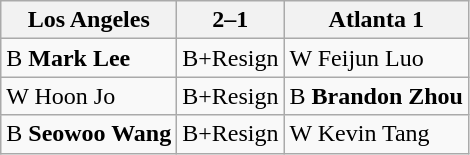<table class="wikitable">
<tr>
<th>Los Angeles</th>
<th>2–1</th>
<th>Atlanta 1</th>
</tr>
<tr>
<td>B <strong>Mark Lee</strong></td>
<td>B+Resign</td>
<td>W Feijun Luo</td>
</tr>
<tr>
<td>W Hoon Jo</td>
<td>B+Resign</td>
<td>B <strong>Brandon Zhou</strong></td>
</tr>
<tr>
<td>B <strong>Seowoo Wang</strong></td>
<td>B+Resign</td>
<td>W Kevin Tang</td>
</tr>
</table>
